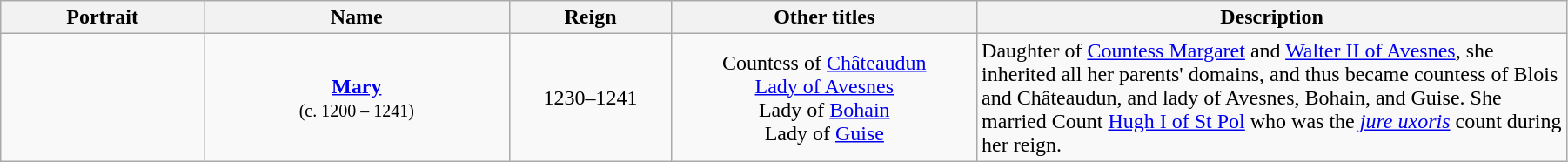<table width=95% class="wikitable">
<tr>
<th width=10%>Portrait</th>
<th width=15%>Name</th>
<th width=8%>Reign</th>
<th width=15%>Other titles</th>
<th width=29%>Description</th>
</tr>
<tr>
<td align="center"></td>
<td align="center"><strong><a href='#'>Mary</a></strong><br><small>(c. 1200 – 1241)</small></td>
<td align="center">1230–1241</td>
<td align="center">Countess of <a href='#'>Châteaudun</a><br><a href='#'>Lady of Avesnes</a><br>Lady of <a href='#'>Bohain</a><br>Lady of <a href='#'>Guise</a></td>
<td>Daughter of <a href='#'>Countess Margaret</a> and <a href='#'>Walter II of Avesnes</a>, she inherited all her parents' domains, and thus became countess of Blois and Châteaudun, and lady of Avesnes, Bohain, and Guise. She married Count <a href='#'>Hugh I of St Pol</a> who was the <em><a href='#'>jure uxoris</a></em> count during her reign.</td>
</tr>
</table>
